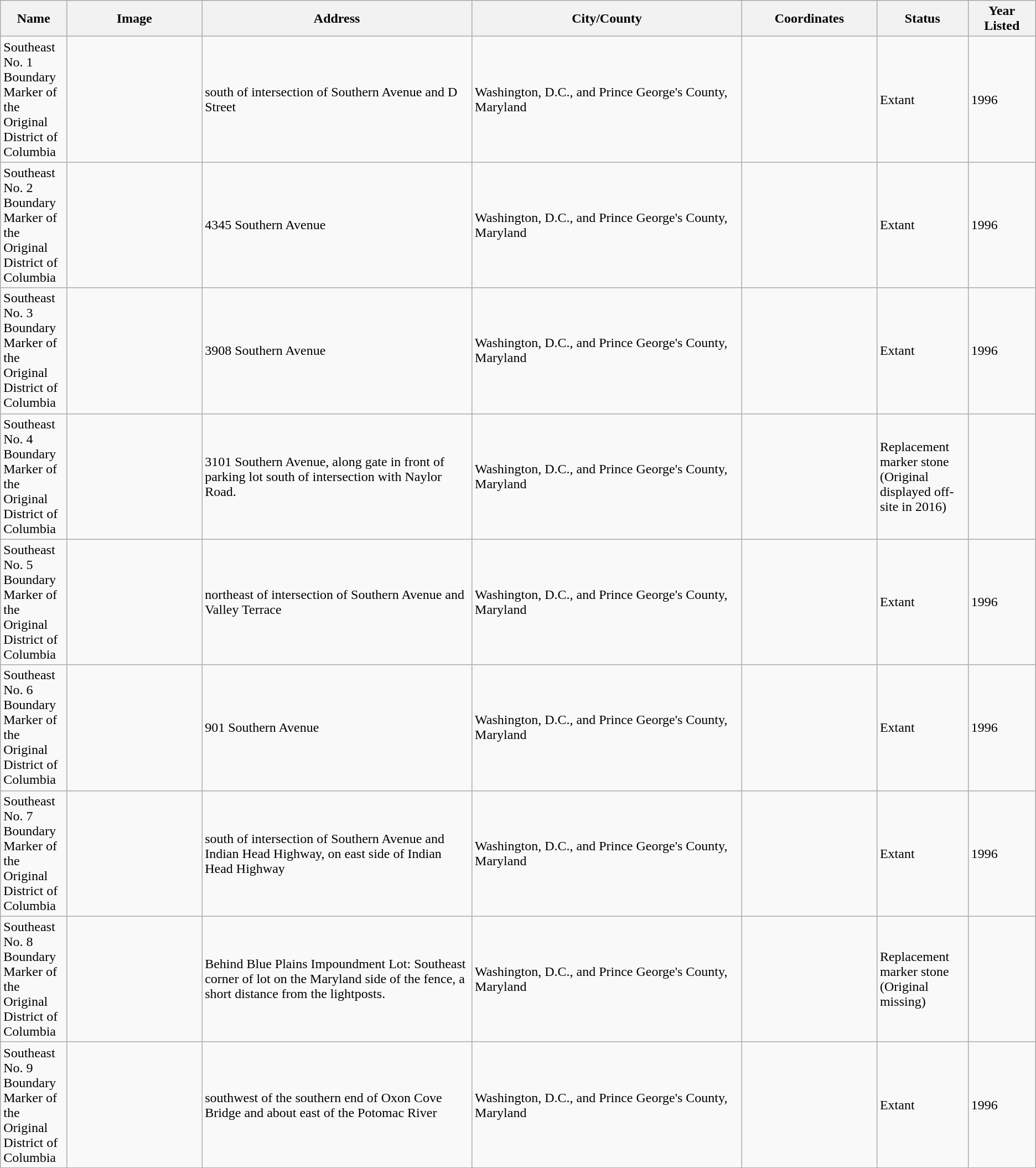<table class="wikitable" style="width:auto">
<tr>
<th style="width:2.5%"><strong>Name</strong></th>
<th style="width:10%"><strong>Image</strong></th>
<th style="width:20%"><strong>Address</strong></th>
<th style="width:20%"><strong>City/County</strong></th>
<th style="width:10%"><strong>Coordinates</strong></th>
<th style="width:5%"><strong>Status</strong></th>
<th style="width:5%"><strong>Year<br>Listed</strong></th>
</tr>
<tr>
<td>Southeast No. 1 Boundary Marker of the Original District of Columbia</td>
<td><br></td>
<td> south of intersection of Southern Avenue and D Street</td>
<td>Washington, D.C., and Prince George's County, Maryland</td>
<td></td>
<td>Extant</td>
<td>1996</td>
</tr>
<tr>
<td>Southeast No. 2 Boundary Marker of the Original District of Columbia</td>
<td><br></td>
<td>4345 Southern Avenue</td>
<td>Washington, D.C., and Prince George's County, Maryland</td>
<td></td>
<td>Extant</td>
<td>1996</td>
</tr>
<tr>
<td>Southeast No. 3 Boundary Marker of the Original District of Columbia</td>
<td><br></td>
<td>3908 Southern Avenue</td>
<td>Washington, D.C., and Prince George's County, Maryland</td>
<td></td>
<td>Extant</td>
<td>1996</td>
</tr>
<tr>
<td>Southeast No. 4 Boundary Marker of the Original District of Columbia</td>
<td><br></td>
<td>3101 Southern Avenue, along gate in front of parking lot south of intersection with Naylor Road.</td>
<td>Washington, D.C., and Prince George's County, Maryland</td>
<td></td>
<td>Replacement marker stone<br>(Original displayed off-site in 2016)</td>
<td></td>
</tr>
<tr>
<td>Southeast No. 5 Boundary Marker of the Original District of Columbia</td>
<td><br></td>
<td> northeast of intersection of Southern Avenue and Valley Terrace</td>
<td>Washington, D.C., and Prince George's County, Maryland</td>
<td></td>
<td>Extant</td>
<td>1996</td>
</tr>
<tr>
<td>Southeast No. 6 Boundary Marker of the Original District of Columbia</td>
<td><br></td>
<td>901 Southern Avenue</td>
<td>Washington, D.C., and Prince George's County, Maryland</td>
<td></td>
<td>Extant</td>
<td>1996</td>
</tr>
<tr>
<td>Southeast No. 7 Boundary Marker of the Original District of Columbia</td>
<td><br></td>
<td> south of intersection of Southern Avenue and Indian Head Highway, on east side of Indian Head Highway</td>
<td>Washington, D.C., and Prince George's County, Maryland</td>
<td></td>
<td>Extant</td>
<td>1996</td>
</tr>
<tr>
<td>Southeast No. 8 Boundary Marker of the Original District of Columbia</td>
<td><br></td>
<td>Behind Blue Plains Impoundment Lot: Southeast corner of lot on the Maryland side of the fence, a short distance from the lightposts.</td>
<td>Washington, D.C., and Prince George's County, Maryland</td>
<td></td>
<td>Replacement marker stone<br>(Original missing)</td>
<td></td>
</tr>
<tr>
<td>Southeast No. 9 Boundary Marker of the Original District of Columbia</td>
<td><br></td>
<td> southwest of the southern end of Oxon Cove Bridge and about  east of the Potomac River</td>
<td>Washington, D.C., and Prince George's County, Maryland</td>
<td></td>
<td>Extant</td>
<td>1996</td>
</tr>
<tr>
</tr>
</table>
